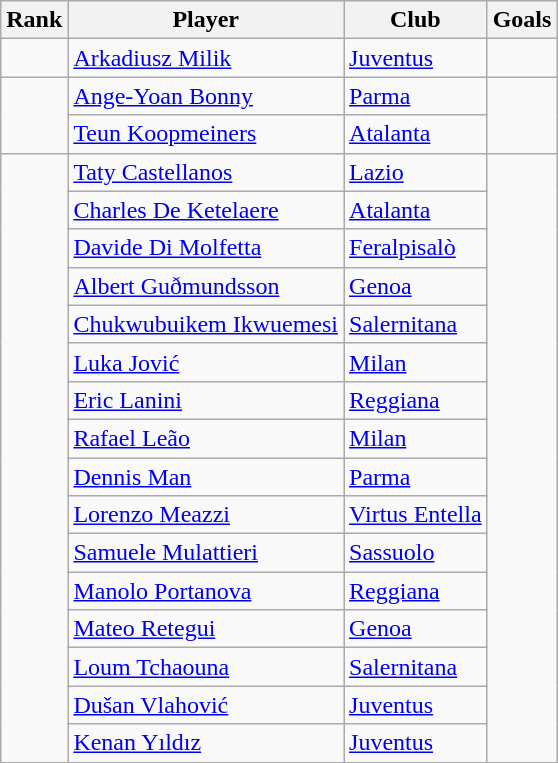<table class="wikitable">
<tr>
<th>Rank</th>
<th>Player</th>
<th>Club</th>
<th>Goals</th>
</tr>
<tr>
<td></td>
<td> <a href='#'>Arkadiusz Milik</a></td>
<td><a href='#'>Juventus</a></td>
<td></td>
</tr>
<tr>
<td rowspan=2></td>
<td> <a href='#'>Ange-Yoan Bonny</a></td>
<td><a href='#'>Parma</a></td>
<td rowspan=2></td>
</tr>
<tr>
<td> <a href='#'>Teun Koopmeiners</a></td>
<td><a href='#'>Atalanta</a></td>
</tr>
<tr>
<td rowspan=16></td>
<td> <a href='#'>Taty Castellanos</a></td>
<td><a href='#'>Lazio</a></td>
<td rowspan=16></td>
</tr>
<tr>
<td> <a href='#'>Charles De Ketelaere</a></td>
<td><a href='#'>Atalanta</a></td>
</tr>
<tr>
<td> <a href='#'>Davide Di Molfetta</a></td>
<td><a href='#'>Feralpisalò</a></td>
</tr>
<tr>
<td> <a href='#'>Albert Guðmundsson</a></td>
<td><a href='#'>Genoa</a></td>
</tr>
<tr>
<td> <a href='#'>Chukwubuikem Ikwuemesi</a></td>
<td><a href='#'>Salernitana</a></td>
</tr>
<tr>
<td> <a href='#'>Luka Jović</a></td>
<td><a href='#'>Milan</a></td>
</tr>
<tr>
<td> <a href='#'>Eric Lanini</a></td>
<td><a href='#'>Reggiana</a></td>
</tr>
<tr>
<td> <a href='#'>Rafael Leão</a></td>
<td><a href='#'>Milan</a></td>
</tr>
<tr>
<td> <a href='#'>Dennis Man</a></td>
<td><a href='#'>Parma</a></td>
</tr>
<tr>
<td> <a href='#'>Lorenzo Meazzi</a></td>
<td><a href='#'>Virtus Entella</a></td>
</tr>
<tr>
<td> <a href='#'>Samuele Mulattieri</a></td>
<td><a href='#'>Sassuolo</a></td>
</tr>
<tr>
<td> <a href='#'>Manolo Portanova</a></td>
<td><a href='#'>Reggiana</a></td>
</tr>
<tr>
<td> <a href='#'>Mateo Retegui</a></td>
<td><a href='#'>Genoa</a></td>
</tr>
<tr>
<td> <a href='#'>Loum Tchaouna</a></td>
<td><a href='#'>Salernitana</a></td>
</tr>
<tr>
<td> <a href='#'>Dušan Vlahović</a></td>
<td><a href='#'>Juventus</a></td>
</tr>
<tr>
<td> <a href='#'>Kenan Yıldız</a></td>
<td><a href='#'>Juventus</a></td>
</tr>
</table>
